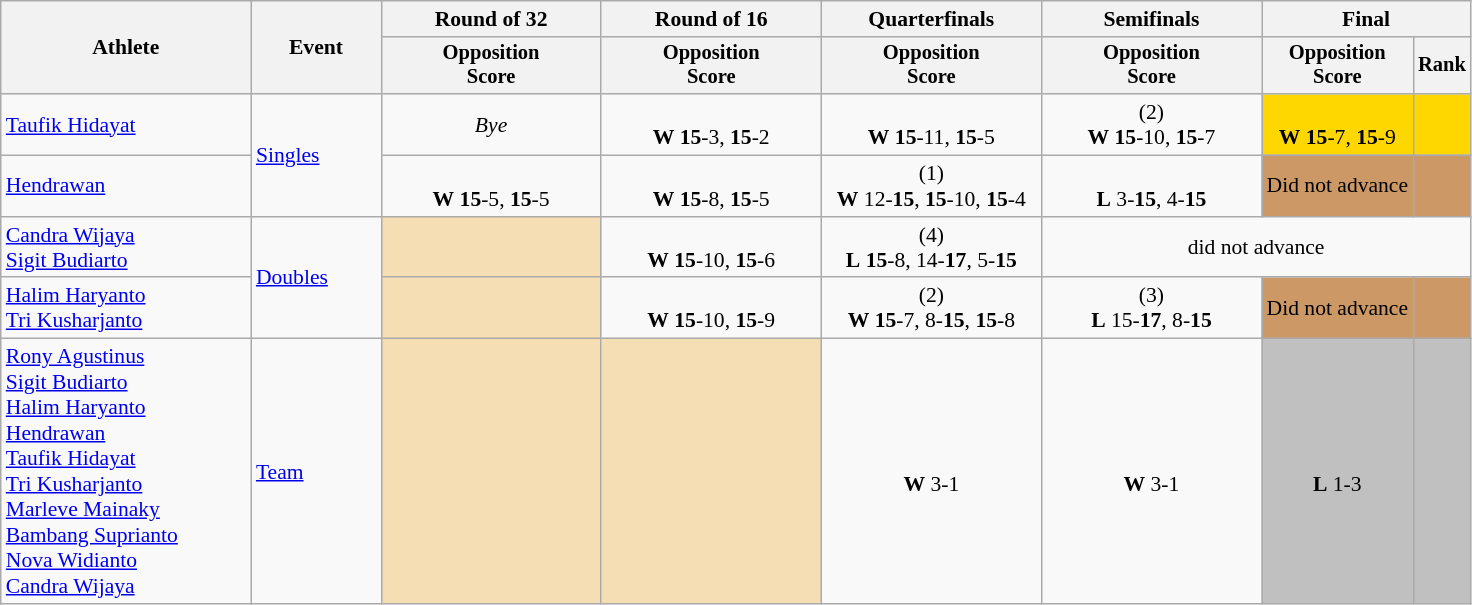<table class="wikitable" style="font-size:90%; text-align:center">
<tr>
<th width="160" rowspan="2">Athlete</th>
<th width="80" rowspan="2">Event</th>
<th width="140">Round of 32</th>
<th width="140">Round of 16</th>
<th width="140">Quarterfinals</th>
<th width="140">Semifinals</th>
<th width="110" colspan="2">Final</th>
</tr>
<tr style="font-size:95%">
<th>Opposition<br>Score</th>
<th>Opposition<br>Score</th>
<th>Opposition<br>Score</th>
<th>Opposition<br>Score</th>
<th>Opposition<br>Score</th>
<th>Rank</th>
</tr>
<tr>
<td align=left><a href='#'>Taufik Hidayat</a></td>
<td align=left rowspan=2><a href='#'>Singles</a></td>
<td align="center"><em>Bye</em></td>
<td align="center"> <br> <strong>W</strong> <strong>15</strong>-3, <strong>15</strong>-2</td>
<td align="center"> <br> <strong>W</strong> <strong>15</strong>-11, <strong>15</strong>-5</td>
<td align="center">(2)  <br> <strong>W</strong> <strong>15</strong>-10, <strong>15</strong>-7</td>
<td align="center" bgcolor="gold"> <br> <strong>W</strong> <strong>15</strong>-7, <strong>15</strong>-9</td>
<td bgcolor="gold"></td>
</tr>
<tr>
<td align=left><a href='#'>Hendrawan</a></td>
<td align="center"> <br> <strong>W</strong> <strong>15</strong>-5, <strong>15</strong>-5</td>
<td align="center"> <br> <strong>W</strong> <strong>15</strong>-8, <strong>15</strong>-5</td>
<td align="center">(1)  <br> <strong>W</strong> 12-<strong>15</strong>, <strong>15</strong>-10, <strong>15</strong>-4</td>
<td align="center"> <br> <strong>L</strong> 3-<strong>15</strong>, 4-<strong>15</strong></td>
<td align="center" bgcolor=cc9966>Did not advance</td>
<td bgcolor=cc9966></td>
</tr>
<tr>
<td align=left><a href='#'>Candra Wijaya</a> <br> <a href='#'>Sigit Budiarto</a></td>
<td align=left rowspan=2><a href='#'>Doubles</a></td>
<td bgcolor=wheat></td>
<td align="center"> <br> <strong>W</strong> <strong>15</strong>-10, <strong>15</strong>-6</td>
<td align="center">(4)  <br> <strong>L</strong> <strong>15</strong>-8, 14-<strong>17</strong>, 5-<strong>15</strong></td>
<td align="center" colspan=3>did not advance</td>
</tr>
<tr>
<td align=left><a href='#'>Halim Haryanto</a> <br> <a href='#'>Tri Kusharjanto</a></td>
<td bgcolor=wheat></td>
<td align="center"> <br> <strong>W</strong> <strong>15</strong>-10, <strong>15</strong>-9</td>
<td align="center">(2)  <br> <strong>W</strong> <strong>15</strong>-7, 8-<strong>15</strong>, <strong>15</strong>-8</td>
<td align="center">(3)  <br> <strong>L</strong> 15-<strong>17</strong>, 8-<strong>15</strong></td>
<td align="center" bgcolor=cc9966>Did not advance</td>
<td bgcolor=cc9966></td>
</tr>
<tr>
<td align=left><a href='#'>Rony Agustinus</a><br><a href='#'>Sigit Budiarto</a><br><a href='#'>Halim Haryanto</a><br><a href='#'>Hendrawan</a><br><a href='#'>Taufik Hidayat</a><br><a href='#'>Tri Kusharjanto</a><br><a href='#'>Marleve Mainaky</a><br><a href='#'>Bambang Suprianto</a><br><a href='#'>Nova Widianto</a><br><a href='#'>Candra Wijaya</a></td>
<td align=left rowspan=2><a href='#'>Team</a></td>
<td bgcolor=wheat></td>
<td bgcolor=wheat></td>
<td> <br><strong>W</strong> 3-1</td>
<td> <br><strong>W</strong> 3-1</td>
<td align="center" bgcolor="silver"> <br><strong>L</strong> 1-3</td>
<td bgcolor="silver"></td>
</tr>
</table>
